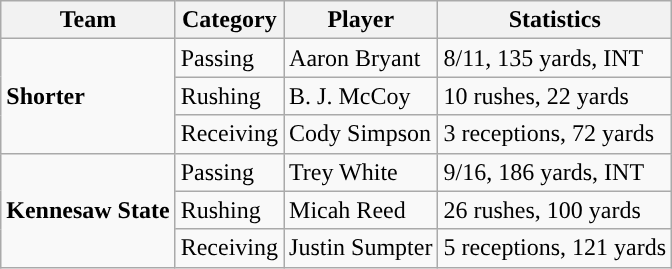<table class="wikitable" style="float: left;">
<tr>
<th>Team</th>
<th>Category</th>
<th>Player</th>
<th>Statistics</th>
</tr>
<tr>
<td rowspan=3><strong>Shorter</strong></td>
<td>Passing</td>
<td>Aaron Bryant</td>
<td>8/11, 135 yards, INT</td>
</tr>
<tr>
<td>Rushing</td>
<td>B. J. McCoy</td>
<td>10 rushes, 22 yards</td>
</tr>
<tr>
<td>Receiving</td>
<td>Cody Simpson</td>
<td>3 receptions, 72 yards</td>
</tr>
<tr>
<td rowspan=3><strong>Kennesaw State</strong></td>
<td>Passing</td>
<td>Trey White</td>
<td>9/16, 186 yards, INT</td>
</tr>
<tr>
<td>Rushing</td>
<td>Micah Reed</td>
<td>26 rushes, 100 yards</td>
</tr>
<tr>
<td>Receiving</td>
<td>Justin Sumpter</td>
<td>5 receptions, 121 yards</td>
</tr>
</table>
